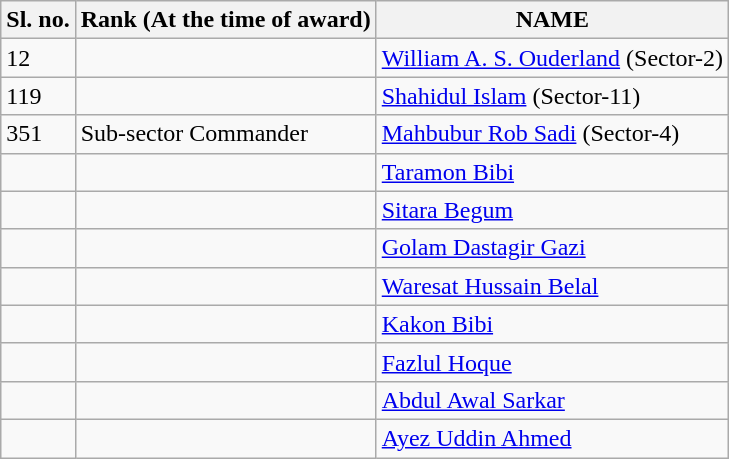<table class ="wikitable">
<tr>
<th>Sl. no.</th>
<th>Rank (At the time of award)</th>
<th>NAME</th>
</tr>
<tr>
<td>12</td>
<td></td>
<td><a href='#'>William A. S. Ouderland</a> (Sector-2)</td>
</tr>
<tr>
<td>119</td>
<td></td>
<td><a href='#'>Shahidul Islam</a> (Sector-11)</td>
</tr>
<tr>
<td>351</td>
<td>Sub-sector Commander</td>
<td><a href='#'>Mahbubur Rob Sadi</a> (Sector-4)</td>
</tr>
<tr>
<td></td>
<td></td>
<td><a href='#'>Taramon Bibi</a></td>
</tr>
<tr>
<td></td>
<td></td>
<td><a href='#'>Sitara Begum</a></td>
</tr>
<tr>
<td></td>
<td></td>
<td><a href='#'>Golam Dastagir Gazi</a></td>
</tr>
<tr>
<td></td>
<td></td>
<td><a href='#'>Waresat Hussain Belal</a></td>
</tr>
<tr>
<td></td>
<td></td>
<td><a href='#'>Kakon Bibi</a></td>
</tr>
<tr>
<td></td>
<td></td>
<td><a href='#'>Fazlul Hoque</a></td>
</tr>
<tr>
<td></td>
<td></td>
<td><a href='#'>Abdul Awal Sarkar</a></td>
</tr>
<tr>
<td></td>
<td></td>
<td><a href='#'>Ayez Uddin Ahmed</a></td>
</tr>
</table>
